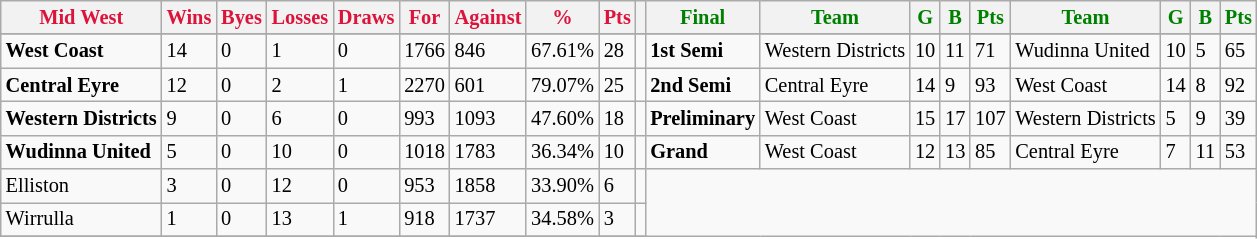<table style="font-size: 85%; text-align: left;" class="wikitable">
<tr>
<th style="color:crimson">Mid West</th>
<th style="color:crimson">Wins</th>
<th style="color:crimson">Byes</th>
<th style="color:crimson">Losses</th>
<th style="color:crimson">Draws</th>
<th style="color:crimson">For</th>
<th style="color:crimson">Against</th>
<th style="color:crimson">%</th>
<th style="color:crimson">Pts</th>
<th></th>
<th style="color:green">Final</th>
<th style="color:green">Team</th>
<th style="color:green">G</th>
<th style="color:green">B</th>
<th style="color:green">Pts</th>
<th style="color:green">Team</th>
<th style="color:green">G</th>
<th style="color:green">B</th>
<th style="color:green">Pts</th>
</tr>
<tr>
</tr>
<tr>
</tr>
<tr>
<td><strong>	West Coast	</strong></td>
<td>14</td>
<td>0</td>
<td>1</td>
<td>0</td>
<td>1766</td>
<td>846</td>
<td>67.61%</td>
<td>28</td>
<td></td>
<td><strong>1st Semi</strong></td>
<td>Western Districts</td>
<td>10</td>
<td>11</td>
<td>71</td>
<td>Wudinna United</td>
<td>10</td>
<td>5</td>
<td>65</td>
</tr>
<tr>
<td><strong>	Central Eyre	</strong></td>
<td>12</td>
<td>0</td>
<td>2</td>
<td>1</td>
<td>2270</td>
<td>601</td>
<td>79.07%</td>
<td>25</td>
<td></td>
<td><strong>2nd Semi</strong></td>
<td>Central Eyre</td>
<td>14</td>
<td>9</td>
<td>93</td>
<td>West Coast</td>
<td>14</td>
<td>8</td>
<td>92</td>
</tr>
<tr>
<td><strong>	Western Districts	</strong></td>
<td>9</td>
<td>0</td>
<td>6</td>
<td>0</td>
<td>993</td>
<td>1093</td>
<td>47.60%</td>
<td>18</td>
<td></td>
<td><strong>Preliminary</strong></td>
<td>West Coast</td>
<td>15</td>
<td>17</td>
<td>107</td>
<td>Western Districts</td>
<td>5</td>
<td>9</td>
<td>39</td>
</tr>
<tr>
<td><strong>	Wudinna United	</strong></td>
<td>5</td>
<td>0</td>
<td>10</td>
<td>0</td>
<td>1018</td>
<td>1783</td>
<td>36.34%</td>
<td>10</td>
<td></td>
<td><strong>Grand</strong></td>
<td>West Coast</td>
<td>12</td>
<td>13</td>
<td>85</td>
<td>Central Eyre</td>
<td>7</td>
<td>11</td>
<td>53</td>
</tr>
<tr>
<td>Elliston</td>
<td>3</td>
<td>0</td>
<td>12</td>
<td>0</td>
<td>953</td>
<td>1858</td>
<td>33.90%</td>
<td>6</td>
<td></td>
</tr>
<tr>
<td>Wirrulla</td>
<td>1</td>
<td>0</td>
<td>13</td>
<td>1</td>
<td>918</td>
<td>1737</td>
<td>34.58%</td>
<td>3</td>
<td></td>
</tr>
<tr>
</tr>
</table>
